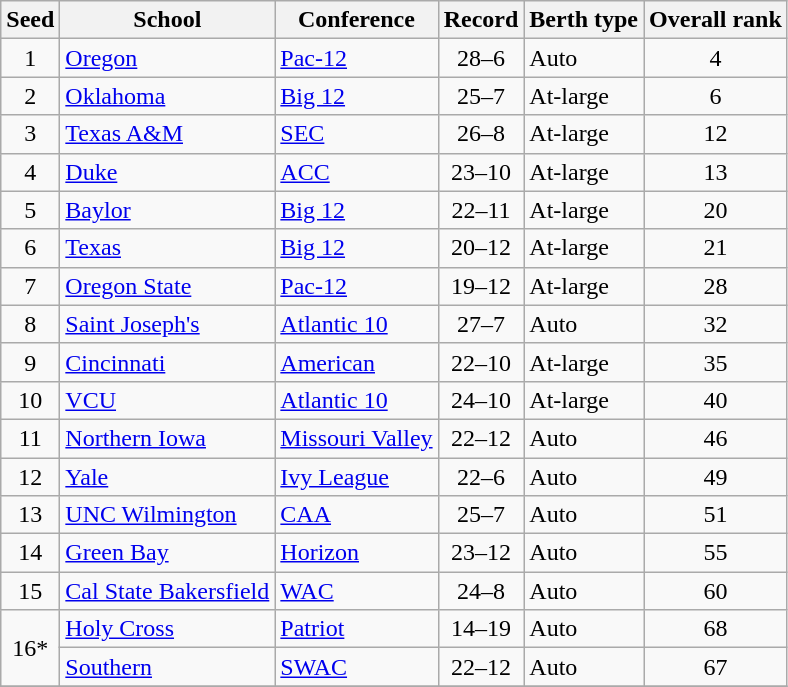<table class="wikitable sortable">
<tr>
<th>Seed</th>
<th>School</th>
<th>Conference</th>
<th>Record</th>
<th>Berth type</th>
<th>Overall rank</th>
</tr>
<tr>
<td align=center>1</td>
<td><a href='#'>Oregon</a></td>
<td><a href='#'>Pac-12</a></td>
<td align=center>28–6</td>
<td>Auto</td>
<td align=center>4</td>
</tr>
<tr>
<td align=center>2</td>
<td><a href='#'>Oklahoma</a></td>
<td><a href='#'>Big 12</a></td>
<td align=center>25–7</td>
<td>At-large</td>
<td align=center>6</td>
</tr>
<tr>
<td align=center>3</td>
<td><a href='#'>Texas A&M</a></td>
<td><a href='#'>SEC</a></td>
<td align=center>26–8</td>
<td>At-large</td>
<td align=center>12</td>
</tr>
<tr>
<td align=center>4</td>
<td><a href='#'>Duke</a></td>
<td><a href='#'>ACC</a></td>
<td align=center>23–10</td>
<td>At-large</td>
<td align=center>13</td>
</tr>
<tr>
<td align=center>5</td>
<td><a href='#'>Baylor</a></td>
<td><a href='#'>Big 12</a></td>
<td align=center>22–11</td>
<td>At-large</td>
<td align=center>20</td>
</tr>
<tr>
<td align=center>6</td>
<td><a href='#'>Texas</a></td>
<td><a href='#'>Big 12</a></td>
<td align=center>20–12</td>
<td>At-large</td>
<td align=center>21</td>
</tr>
<tr>
<td align=center>7</td>
<td><a href='#'>Oregon State</a></td>
<td><a href='#'>Pac-12</a></td>
<td align=center>19–12</td>
<td>At-large</td>
<td align=center>28</td>
</tr>
<tr>
<td align=center>8</td>
<td><a href='#'>Saint Joseph's</a></td>
<td><a href='#'>Atlantic 10</a></td>
<td align=center>27–7</td>
<td>Auto</td>
<td align=center>32</td>
</tr>
<tr>
<td align=center>9</td>
<td><a href='#'>Cincinnati</a></td>
<td><a href='#'>American</a></td>
<td align=center>22–10</td>
<td>At-large</td>
<td align=center>35</td>
</tr>
<tr>
<td align=center>10</td>
<td><a href='#'>VCU</a></td>
<td><a href='#'>Atlantic 10</a></td>
<td align=center>24–10</td>
<td>At-large</td>
<td align=center>40</td>
</tr>
<tr>
<td align=center>11</td>
<td><a href='#'>Northern Iowa</a></td>
<td><a href='#'>Missouri Valley</a></td>
<td align=center>22–12</td>
<td>Auto</td>
<td align=center>46</td>
</tr>
<tr>
<td align=center>12</td>
<td><a href='#'>Yale</a></td>
<td><a href='#'>Ivy League</a></td>
<td align=center>22–6</td>
<td>Auto</td>
<td align=center>49</td>
</tr>
<tr>
<td align=center>13</td>
<td><a href='#'>UNC Wilmington</a></td>
<td><a href='#'>CAA</a></td>
<td align=center>25–7</td>
<td>Auto</td>
<td align=center>51</td>
</tr>
<tr>
<td align=center>14</td>
<td><a href='#'>Green Bay</a></td>
<td><a href='#'>Horizon</a></td>
<td align=center>23–12</td>
<td>Auto</td>
<td align=center>55</td>
</tr>
<tr>
<td align=center>15</td>
<td><a href='#'>Cal State Bakersfield</a></td>
<td><a href='#'>WAC</a></td>
<td align=center>24–8</td>
<td>Auto</td>
<td align=center>60</td>
</tr>
<tr>
<td rowspan=2 align=center>16*</td>
<td><a href='#'>Holy Cross</a></td>
<td><a href='#'>Patriot</a></td>
<td align=center>14–19</td>
<td>Auto</td>
<td align=center>68</td>
</tr>
<tr>
<td><a href='#'>Southern</a></td>
<td><a href='#'>SWAC</a></td>
<td align=center>22–12</td>
<td>Auto</td>
<td align=center>67</td>
</tr>
<tr>
</tr>
</table>
